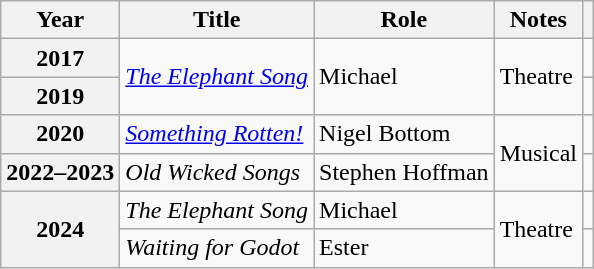<table class="wikitable plainrowheaders">
<tr>
<th scope="col">Year</th>
<th scope="col">Title</th>
<th scope="col">Role</th>
<th scope="col">Notes</th>
<th scope="col" class="unsortable"></th>
</tr>
<tr>
<th scope="row">2017</th>
<td rowspan="2"><em><a href='#'>The Elephant Song</a></em></td>
<td rowspan="2">Michael</td>
<td rowspan="2">Theatre</td>
<td style="text-align:center"></td>
</tr>
<tr>
<th scope="row">2019</th>
<td style="text-align:center"></td>
</tr>
<tr>
<th scope="row">2020</th>
<td><em><a href='#'>Something Rotten!</a></em></td>
<td>Nigel Bottom</td>
<td rowspan="2">Musical</td>
<td style="text-align:center"></td>
</tr>
<tr>
<th scope="row">2022–2023</th>
<td><em>Old Wicked Songs</em></td>
<td>Stephen Hoffman</td>
<td style="text-align:center"></td>
</tr>
<tr>
<th scope="row" rowspan="2">2024</th>
<td><em>The Elephant Song</em></td>
<td>Michael</td>
<td rowspan="2">Theatre</td>
<td style="text-align:center"></td>
</tr>
<tr>
<td><em>Waiting for Godot</em></td>
<td>Ester</td>
<td style="text-align:center"></td>
</tr>
</table>
